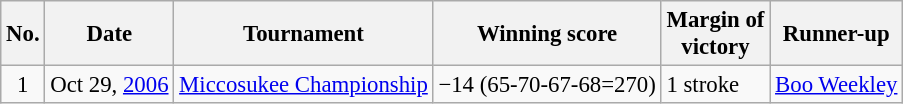<table class="wikitable" style="font-size:95%;">
<tr>
<th>No.</th>
<th>Date</th>
<th>Tournament</th>
<th>Winning score</th>
<th>Margin of<br>victory</th>
<th>Runner-up</th>
</tr>
<tr>
<td align=center>1</td>
<td align=right>Oct 29, <a href='#'>2006</a></td>
<td><a href='#'>Miccosukee Championship</a></td>
<td>−14 (65-70-67-68=270)</td>
<td>1 stroke</td>
<td> <a href='#'>Boo Weekley</a></td>
</tr>
</table>
